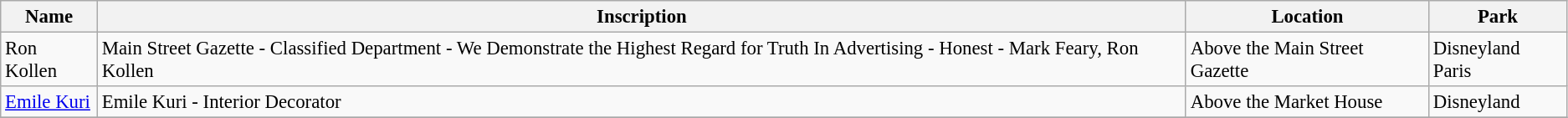<table class="wikitable" style="font-size: 95%">
<tr>
<th>Name</th>
<th>Inscription</th>
<th>Location</th>
<th>Park</th>
</tr>
<tr>
<td>Ron Kollen</td>
<td>Main Street Gazette - Classified Department - We Demonstrate the Highest Regard for Truth In Advertising - Honest - Mark Feary, Ron Kollen</td>
<td>Above the Main Street Gazette</td>
<td>Disneyland Paris</td>
</tr>
<tr>
<td><a href='#'>Emile Kuri</a></td>
<td>Emile Kuri - Interior Decorator</td>
<td>Above the Market House</td>
<td>Disneyland</td>
</tr>
<tr>
</tr>
</table>
